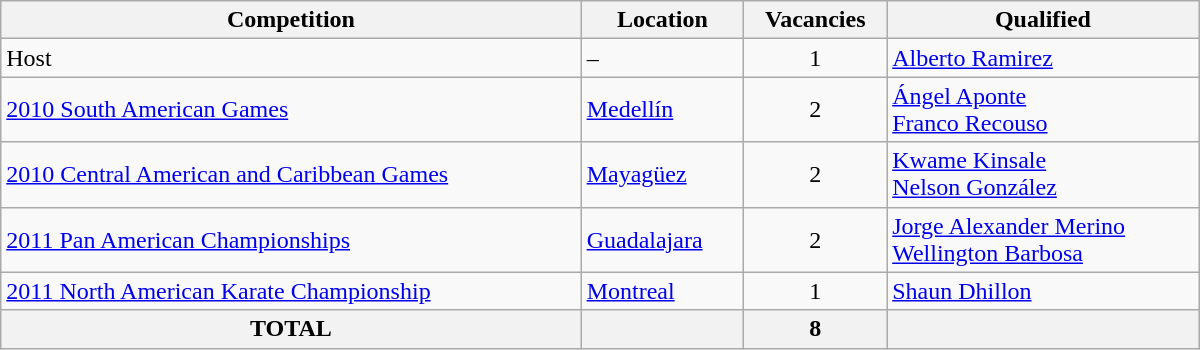<table class = "wikitable" width=800>
<tr>
<th>Competition</th>
<th>Location</th>
<th>Vacancies</th>
<th>Qualified</th>
</tr>
<tr>
<td>Host</td>
<td>–</td>
<td align="center">1</td>
<td> <a href='#'>Alberto Ramirez</a></td>
</tr>
<tr>
<td><a href='#'>2010 South American Games</a></td>
<td> <a href='#'>Medellín</a></td>
<td align="center">2</td>
<td> <a href='#'>Ángel Aponte</a> <br> <a href='#'>Franco Recouso</a></td>
</tr>
<tr>
<td><a href='#'>2010 Central American and Caribbean Games</a></td>
<td> <a href='#'>Mayagüez</a></td>
<td align="center">2</td>
<td> <a href='#'>Kwame Kinsale</a> <br> <a href='#'>Nelson González</a></td>
</tr>
<tr>
<td><a href='#'>2011 Pan American Championships</a> </td>
<td> <a href='#'>Guadalajara</a></td>
<td align="center">2</td>
<td> <a href='#'>Jorge Alexander Merino</a> <br> <a href='#'>Wellington Barbosa</a></td>
</tr>
<tr>
<td><a href='#'>2011 North American Karate Championship</a> </td>
<td> <a href='#'>Montreal</a></td>
<td align="center">1</td>
<td> <a href='#'>Shaun Dhillon</a></td>
</tr>
<tr>
<th>TOTAL</th>
<th></th>
<th>8</th>
<th></th>
</tr>
</table>
